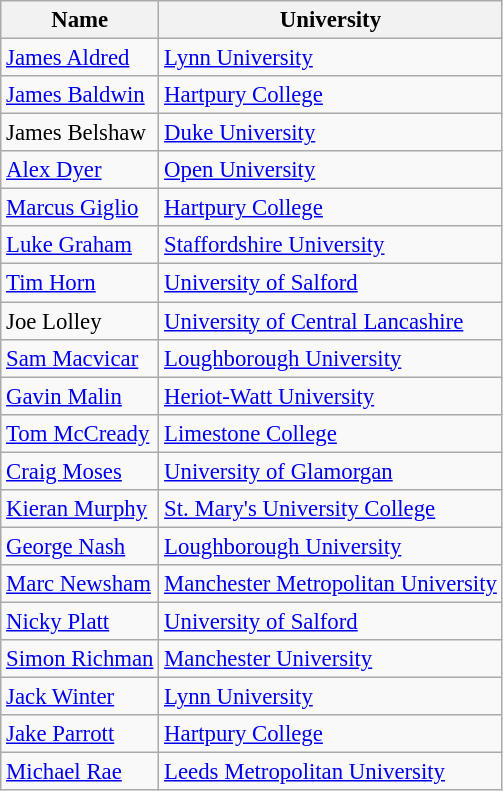<table class="wikitable sortable" style="font-size:95%;">
<tr>
<th>Name</th>
<th>University</th>
</tr>
<tr>
<td><a href='#'>James Aldred</a></td>
<td><a href='#'>Lynn University</a></td>
</tr>
<tr>
<td><a href='#'>James Baldwin</a></td>
<td><a href='#'>Hartpury College</a></td>
</tr>
<tr>
<td>James Belshaw</td>
<td><a href='#'>Duke University</a></td>
</tr>
<tr>
<td><a href='#'>Alex Dyer</a></td>
<td><a href='#'>Open University</a></td>
</tr>
<tr>
<td><a href='#'>Marcus Giglio</a></td>
<td><a href='#'>Hartpury College</a></td>
</tr>
<tr>
<td><a href='#'>Luke Graham</a></td>
<td><a href='#'>Staffordshire University</a></td>
</tr>
<tr>
<td><a href='#'>Tim Horn</a></td>
<td><a href='#'>University of Salford</a></td>
</tr>
<tr>
<td>Joe Lolley</td>
<td><a href='#'>University of Central Lancashire</a></td>
</tr>
<tr>
<td><a href='#'>Sam Macvicar</a></td>
<td><a href='#'>Loughborough University</a></td>
</tr>
<tr>
<td><a href='#'>Gavin Malin</a></td>
<td><a href='#'>Heriot-Watt University</a></td>
</tr>
<tr>
<td><a href='#'>Tom McCready</a></td>
<td><a href='#'>Limestone College</a></td>
</tr>
<tr>
<td><a href='#'>Craig Moses</a></td>
<td><a href='#'>University of Glamorgan</a></td>
</tr>
<tr>
<td><a href='#'>Kieran Murphy</a></td>
<td><a href='#'>St. Mary's University College</a></td>
</tr>
<tr>
<td><a href='#'>George Nash</a></td>
<td><a href='#'>Loughborough University</a></td>
</tr>
<tr>
<td><a href='#'>Marc Newsham</a></td>
<td><a href='#'>Manchester Metropolitan University</a></td>
</tr>
<tr>
<td><a href='#'>Nicky Platt</a></td>
<td><a href='#'>University of Salford</a></td>
</tr>
<tr>
<td><a href='#'>Simon Richman</a></td>
<td><a href='#'>Manchester University</a></td>
</tr>
<tr>
<td><a href='#'>Jack Winter</a></td>
<td><a href='#'>Lynn University</a></td>
</tr>
<tr>
<td><a href='#'>Jake Parrott</a></td>
<td><a href='#'>Hartpury College</a></td>
</tr>
<tr>
<td><a href='#'>Michael Rae</a></td>
<td><a href='#'>Leeds Metropolitan University</a></td>
</tr>
</table>
